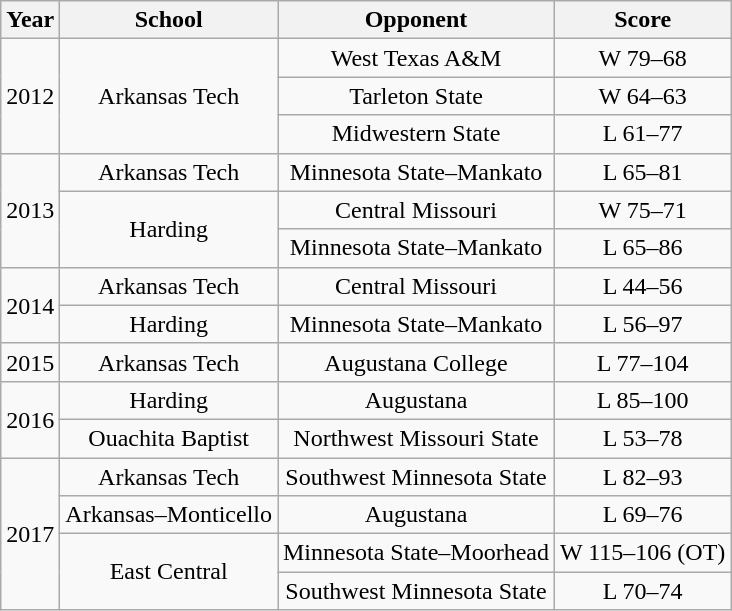<table class="wikitable" style=text-align:center>
<tr>
<th>Year</th>
<th>School</th>
<th>Opponent</th>
<th>Score</th>
</tr>
<tr>
<td rowspan=3>2012</td>
<td rowspan=3>Arkansas Tech</td>
<td>West Texas A&M</td>
<td>W 79–68</td>
</tr>
<tr>
<td>Tarleton State</td>
<td>W 64–63</td>
</tr>
<tr>
<td>Midwestern State</td>
<td>L 61–77</td>
</tr>
<tr>
<td rowspan=3>2013</td>
<td>Arkansas Tech</td>
<td>Minnesota State–Mankato</td>
<td>L 65–81</td>
</tr>
<tr>
<td rowspan=2>Harding</td>
<td>Central Missouri</td>
<td>W 75–71</td>
</tr>
<tr>
<td>Minnesota State–Mankato</td>
<td>L 65–86</td>
</tr>
<tr>
<td rowspan=2>2014</td>
<td>Arkansas Tech</td>
<td>Central Missouri</td>
<td>L 44–56</td>
</tr>
<tr>
<td>Harding</td>
<td>Minnesota State–Mankato</td>
<td>L 56–97</td>
</tr>
<tr>
<td>2015</td>
<td>Arkansas Tech</td>
<td>Augustana College</td>
<td>L 77–104</td>
</tr>
<tr>
<td rowspan=2>2016</td>
<td>Harding</td>
<td>Augustana</td>
<td>L 85–100</td>
</tr>
<tr>
<td>Ouachita Baptist</td>
<td>Northwest Missouri State</td>
<td>L 53–78</td>
</tr>
<tr>
<td rowspan=4>2017</td>
<td>Arkansas Tech</td>
<td>Southwest Minnesota State</td>
<td>L 82–93</td>
</tr>
<tr>
<td>Arkansas–Monticello</td>
<td>Augustana</td>
<td>L 69–76</td>
</tr>
<tr>
<td rowspan=2>East Central</td>
<td>Minnesota State–Moorhead</td>
<td>W 115–106 (OT)</td>
</tr>
<tr>
<td>Southwest Minnesota State</td>
<td>L 70–74</td>
</tr>
</table>
